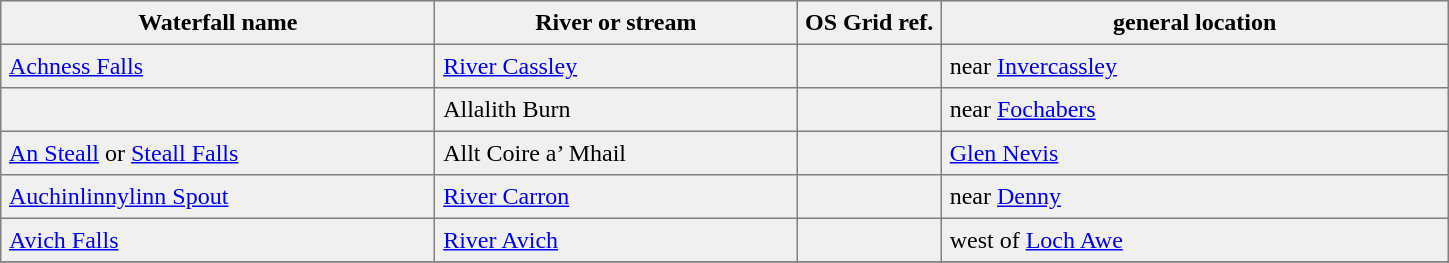<table border=1 cellspacing=0 cellpadding=5 style="border-collapse: collapse; background:#f0f0f0;">
<tr>
<th width=30%>Waterfall name</th>
<th width=25%>River or stream</th>
<th width=10%>OS Grid ref.</th>
<th width=35%>general location</th>
</tr>
<tr>
<td><a href='#'>Achness Falls</a></td>
<td><a href='#'>River Cassley</a></td>
<td></td>
<td>near <a href='#'>Invercassley</a></td>
</tr>
<tr>
<td></td>
<td>Allalith Burn</td>
<td></td>
<td>near <a href='#'>Fochabers</a></td>
</tr>
<tr>
<td><a href='#'>An Steall</a> or <a href='#'>Steall Falls</a></td>
<td>Allt Coire a’ Mhail</td>
<td></td>
<td><a href='#'>Glen Nevis</a></td>
</tr>
<tr>
<td><a href='#'>Auchinlinnylinn Spout</a></td>
<td><a href='#'>River Carron</a></td>
<td></td>
<td>near <a href='#'>Denny</a></td>
</tr>
<tr>
<td><a href='#'>Avich Falls</a></td>
<td><a href='#'>River Avich</a></td>
<td></td>
<td>west of <a href='#'>Loch Awe</a></td>
</tr>
<tr>
</tr>
</table>
